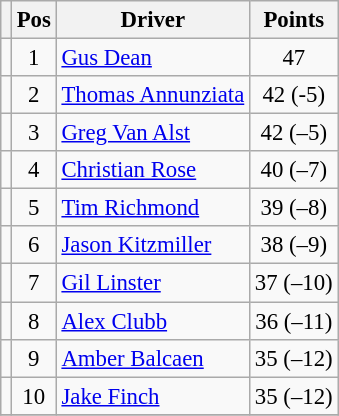<table class="wikitable" style="font-size: 95%;">
<tr>
<th></th>
<th>Pos</th>
<th>Driver</th>
<th>Points</th>
</tr>
<tr>
<td align="left"></td>
<td style="text-align:center;">1</td>
<td><a href='#'>Gus Dean</a></td>
<td style="text-align:center;">47</td>
</tr>
<tr>
<td align="left"></td>
<td style="text-align:center;">2</td>
<td><a href='#'>Thomas Annunziata</a></td>
<td style="text-align:center;">42 (-5)</td>
</tr>
<tr>
<td align="left"></td>
<td style="text-align:center;">3</td>
<td><a href='#'>Greg Van Alst</a></td>
<td style="text-align:center;">42 (–5)</td>
</tr>
<tr>
<td align="left"></td>
<td style="text-align:center;">4</td>
<td><a href='#'>Christian Rose</a></td>
<td style="text-align:center;">40 (–7)</td>
</tr>
<tr>
<td align="left"></td>
<td style="text-align:center;">5</td>
<td><a href='#'>Tim Richmond</a></td>
<td style="text-align:center;">39 (–8)</td>
</tr>
<tr>
<td align="left"></td>
<td style="text-align:center;">6</td>
<td><a href='#'>Jason Kitzmiller</a></td>
<td style="text-align:center;">38 (–9)</td>
</tr>
<tr>
<td align="left"></td>
<td style="text-align:center;">7</td>
<td><a href='#'>Gil Linster</a></td>
<td style="text-align:center;">37 (–10)</td>
</tr>
<tr>
<td align="left"></td>
<td style="text-align:center;">8</td>
<td><a href='#'>Alex Clubb</a></td>
<td style="text-align:center;">36 (–11)</td>
</tr>
<tr>
<td align="left"></td>
<td style="text-align:center;">9</td>
<td><a href='#'>Amber Balcaen</a></td>
<td style="text-align:center;">35 (–12)</td>
</tr>
<tr>
<td align="left"></td>
<td style="text-align:center;">10</td>
<td><a href='#'>Jake Finch</a></td>
<td style="text-align:center;">35 (–12)</td>
</tr>
<tr class="sortbottom">
</tr>
</table>
